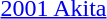<table>
<tr>
<td><a href='#'>2001 Akita</a></td>
<td></td>
<td></td>
<td></td>
</tr>
</table>
